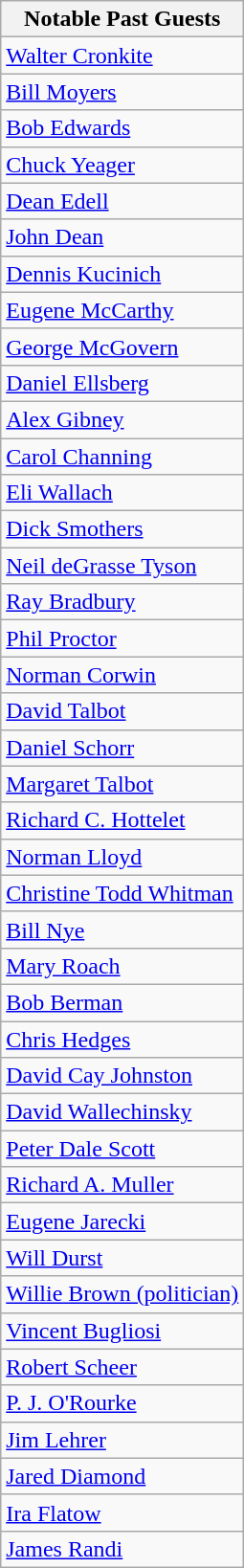<table class="wikitable">
<tr>
<th>Notable Past Guests</th>
</tr>
<tr>
<td><a href='#'>Walter Cronkite</a></td>
</tr>
<tr>
<td><a href='#'>Bill Moyers</a></td>
</tr>
<tr>
<td><a href='#'>Bob Edwards</a></td>
</tr>
<tr>
<td><a href='#'>Chuck Yeager</a></td>
</tr>
<tr>
<td><a href='#'>Dean Edell</a></td>
</tr>
<tr>
<td><a href='#'>John Dean</a></td>
</tr>
<tr>
<td><a href='#'>Dennis Kucinich</a></td>
</tr>
<tr>
<td><a href='#'>Eugene McCarthy</a></td>
</tr>
<tr>
<td><a href='#'>George McGovern</a></td>
</tr>
<tr>
<td><a href='#'>Daniel Ellsberg</a></td>
</tr>
<tr>
<td><a href='#'>Alex Gibney</a></td>
</tr>
<tr>
<td><a href='#'>Carol Channing</a></td>
</tr>
<tr>
<td><a href='#'>Eli Wallach</a></td>
</tr>
<tr>
<td><a href='#'>Dick Smothers</a></td>
</tr>
<tr>
<td><a href='#'>Neil deGrasse Tyson</a></td>
</tr>
<tr>
<td><a href='#'>Ray Bradbury</a></td>
</tr>
<tr>
<td><a href='#'>Phil Proctor</a></td>
</tr>
<tr>
<td><a href='#'>Norman Corwin</a></td>
</tr>
<tr>
<td><a href='#'>David Talbot</a></td>
</tr>
<tr>
<td><a href='#'>Daniel Schorr</a></td>
</tr>
<tr>
<td><a href='#'>Margaret Talbot</a></td>
</tr>
<tr>
<td><a href='#'>Richard C. Hottelet</a></td>
</tr>
<tr>
<td><a href='#'>Norman Lloyd</a></td>
</tr>
<tr>
<td><a href='#'>Christine Todd Whitman</a></td>
</tr>
<tr>
<td><a href='#'>Bill Nye</a></td>
</tr>
<tr>
<td><a href='#'>Mary Roach</a></td>
</tr>
<tr>
<td><a href='#'>Bob Berman</a></td>
</tr>
<tr>
<td><a href='#'>Chris Hedges</a></td>
</tr>
<tr>
<td><a href='#'>David Cay Johnston</a></td>
</tr>
<tr>
<td><a href='#'>David Wallechinsky</a></td>
</tr>
<tr>
<td><a href='#'>Peter Dale Scott</a></td>
</tr>
<tr>
<td><a href='#'>Richard A. Muller</a></td>
</tr>
<tr>
<td><a href='#'>Eugene Jarecki</a></td>
</tr>
<tr>
<td><a href='#'>Will Durst</a></td>
</tr>
<tr>
<td><a href='#'>Willie Brown (politician)</a></td>
</tr>
<tr>
<td><a href='#'>Vincent Bugliosi</a></td>
</tr>
<tr>
<td><a href='#'>Robert Scheer</a></td>
</tr>
<tr>
<td><a href='#'>P. J. O'Rourke</a></td>
</tr>
<tr>
<td><a href='#'>Jim Lehrer</a></td>
</tr>
<tr>
<td><a href='#'>Jared Diamond</a></td>
</tr>
<tr>
<td><a href='#'>Ira Flatow</a></td>
</tr>
<tr>
<td><a href='#'>James Randi</a></td>
</tr>
</table>
